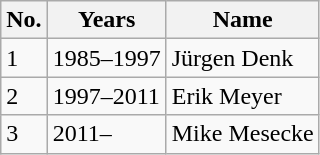<table class="wikitable">
<tr>
<th>No.</th>
<th>Years</th>
<th>Name</th>
</tr>
<tr>
<td>1</td>
<td>1985–1997</td>
<td> Jürgen Denk</td>
</tr>
<tr>
<td>2</td>
<td>1997–2011</td>
<td> Erik Meyer</td>
</tr>
<tr>
<td>3</td>
<td>2011–</td>
<td> Mike Mesecke</td>
</tr>
</table>
